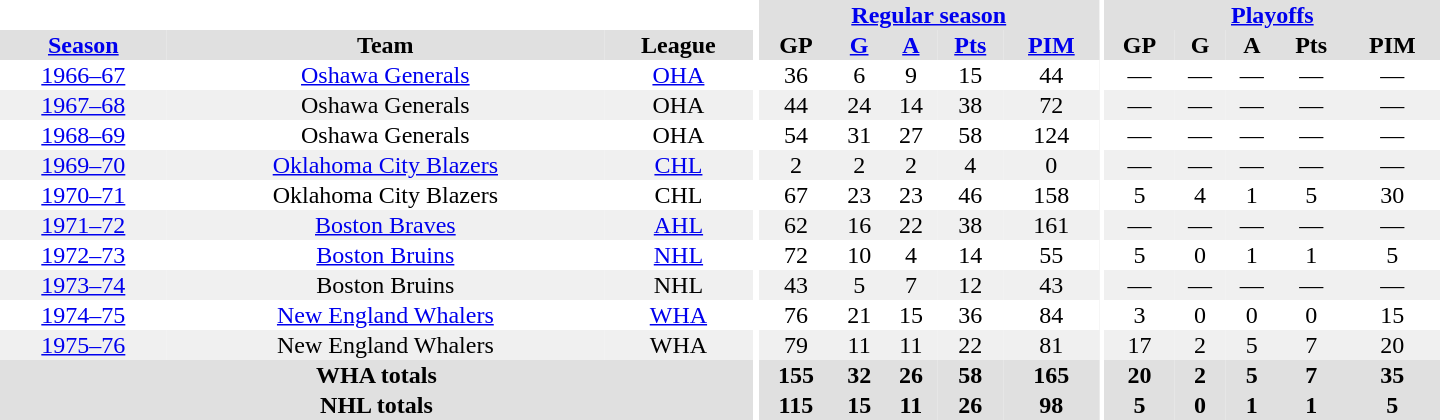<table border="0" cellpadding="1" cellspacing="0" style="text-align:center; width:60em">
<tr bgcolor="#e0e0e0">
<th colspan="3" bgcolor="#ffffff"></th>
<th rowspan="100" bgcolor="#ffffff"></th>
<th colspan="5"><a href='#'>Regular season</a></th>
<th rowspan="100" bgcolor="#ffffff"></th>
<th colspan="5"><a href='#'>Playoffs</a></th>
</tr>
<tr bgcolor="#e0e0e0">
<th><a href='#'>Season</a></th>
<th>Team</th>
<th>League</th>
<th>GP</th>
<th><a href='#'>G</a></th>
<th><a href='#'>A</a></th>
<th><a href='#'>Pts</a></th>
<th><a href='#'>PIM</a></th>
<th>GP</th>
<th>G</th>
<th>A</th>
<th>Pts</th>
<th>PIM</th>
</tr>
<tr>
<td><a href='#'>1966–67</a></td>
<td><a href='#'>Oshawa Generals</a></td>
<td><a href='#'>OHA</a></td>
<td>36</td>
<td>6</td>
<td>9</td>
<td>15</td>
<td>44</td>
<td>—</td>
<td>—</td>
<td>—</td>
<td>—</td>
<td>—</td>
</tr>
<tr bgcolor="#f0f0f0">
<td><a href='#'>1967–68</a></td>
<td>Oshawa Generals</td>
<td>OHA</td>
<td>44</td>
<td>24</td>
<td>14</td>
<td>38</td>
<td>72</td>
<td>—</td>
<td>—</td>
<td>—</td>
<td>—</td>
<td>—</td>
</tr>
<tr>
<td><a href='#'>1968–69</a></td>
<td>Oshawa Generals</td>
<td>OHA</td>
<td>54</td>
<td>31</td>
<td>27</td>
<td>58</td>
<td>124</td>
<td>—</td>
<td>—</td>
<td>—</td>
<td>—</td>
<td>—</td>
</tr>
<tr bgcolor="#f0f0f0">
<td><a href='#'>1969–70</a></td>
<td><a href='#'>Oklahoma City Blazers</a></td>
<td><a href='#'>CHL</a></td>
<td>2</td>
<td>2</td>
<td>2</td>
<td>4</td>
<td>0</td>
<td>—</td>
<td>—</td>
<td>—</td>
<td>—</td>
<td>—</td>
</tr>
<tr>
<td><a href='#'>1970–71</a></td>
<td>Oklahoma City Blazers</td>
<td>CHL</td>
<td>67</td>
<td>23</td>
<td>23</td>
<td>46</td>
<td>158</td>
<td>5</td>
<td>4</td>
<td>1</td>
<td>5</td>
<td>30</td>
</tr>
<tr bgcolor="#f0f0f0">
<td><a href='#'>1971–72</a></td>
<td><a href='#'>Boston Braves</a></td>
<td><a href='#'>AHL</a></td>
<td>62</td>
<td>16</td>
<td>22</td>
<td>38</td>
<td>161</td>
<td>—</td>
<td>—</td>
<td>—</td>
<td>—</td>
<td>—</td>
</tr>
<tr>
<td><a href='#'>1972–73</a></td>
<td><a href='#'>Boston Bruins</a></td>
<td><a href='#'>NHL</a></td>
<td>72</td>
<td>10</td>
<td>4</td>
<td>14</td>
<td>55</td>
<td>5</td>
<td>0</td>
<td>1</td>
<td>1</td>
<td>5</td>
</tr>
<tr bgcolor="#f0f0f0">
<td><a href='#'>1973–74</a></td>
<td>Boston Bruins</td>
<td>NHL</td>
<td>43</td>
<td>5</td>
<td>7</td>
<td>12</td>
<td>43</td>
<td>—</td>
<td>—</td>
<td>—</td>
<td>—</td>
<td>—</td>
</tr>
<tr>
<td><a href='#'>1974–75</a></td>
<td><a href='#'>New England Whalers</a></td>
<td><a href='#'>WHA</a></td>
<td>76</td>
<td>21</td>
<td>15</td>
<td>36</td>
<td>84</td>
<td>3</td>
<td>0</td>
<td>0</td>
<td>0</td>
<td>15</td>
</tr>
<tr bgcolor="#f0f0f0">
<td><a href='#'>1975–76</a></td>
<td>New England Whalers</td>
<td>WHA</td>
<td>79</td>
<td>11</td>
<td>11</td>
<td>22</td>
<td>81</td>
<td>17</td>
<td>2</td>
<td>5</td>
<td>7</td>
<td>20</td>
</tr>
<tr bgcolor="#e0e0e0">
<th colspan="3">WHA totals</th>
<th>155</th>
<th>32</th>
<th>26</th>
<th>58</th>
<th>165</th>
<th>20</th>
<th>2</th>
<th>5</th>
<th>7</th>
<th>35</th>
</tr>
<tr bgcolor="#e0e0e0">
<th colspan="3">NHL totals</th>
<th>115</th>
<th>15</th>
<th>11</th>
<th>26</th>
<th>98</th>
<th>5</th>
<th>0</th>
<th>1</th>
<th>1</th>
<th>5</th>
</tr>
</table>
